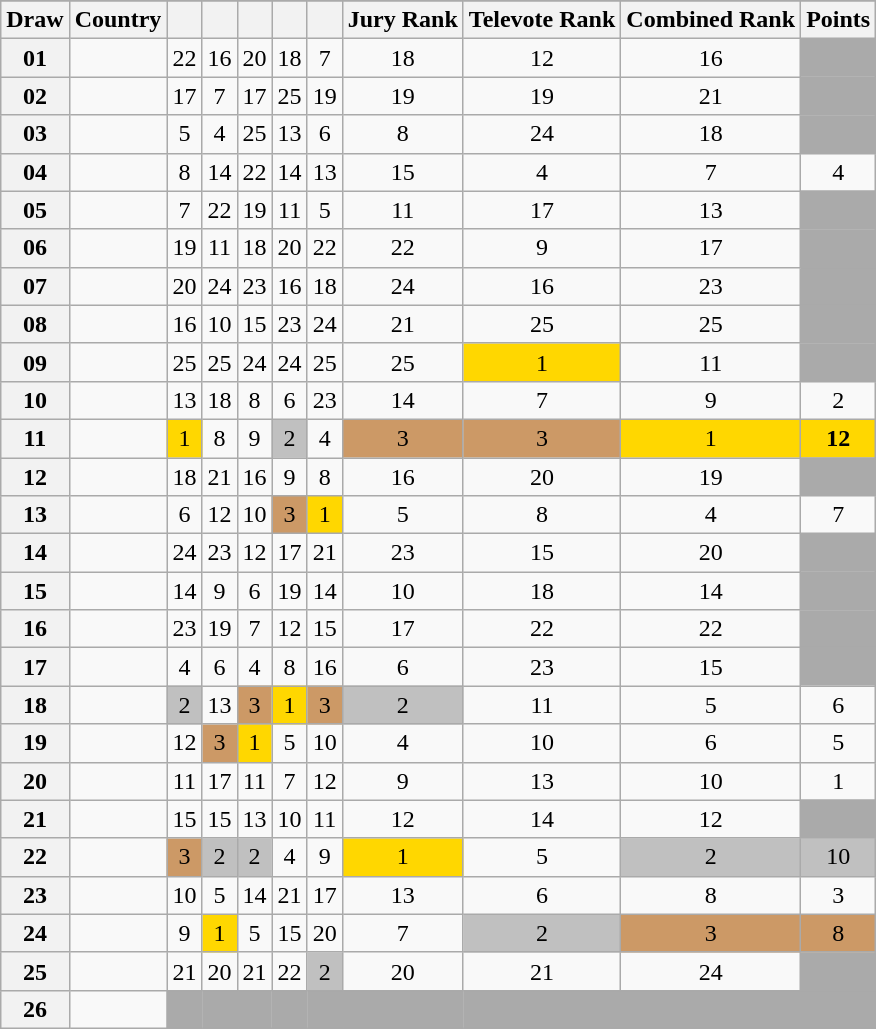<table class="sortable wikitable collapsible plainrowheaders" style="text-align:center;">
<tr>
</tr>
<tr>
<th scope="col">Draw</th>
<th scope="col">Country</th>
<th scope="col"><small></small></th>
<th scope="col"><small></small></th>
<th scope="col"><small></small></th>
<th scope="col"><small></small></th>
<th scope="col"><small></small></th>
<th scope="col">Jury Rank</th>
<th scope="col">Televote Rank</th>
<th scope="col">Combined Rank</th>
<th scope="col">Points</th>
</tr>
<tr>
<th scope="row" style="text-align:center;">01</th>
<td style="text-align:left;"></td>
<td>22</td>
<td>16</td>
<td>20</td>
<td>18</td>
<td>7</td>
<td>18</td>
<td>12</td>
<td>16</td>
<td style="background:#AAAAAA;"></td>
</tr>
<tr>
<th scope="row" style="text-align:center;">02</th>
<td style="text-align:left;"></td>
<td>17</td>
<td>7</td>
<td>17</td>
<td>25</td>
<td>19</td>
<td>19</td>
<td>19</td>
<td>21</td>
<td style="background:#AAAAAA;"></td>
</tr>
<tr>
<th scope="row" style="text-align:center;">03</th>
<td style="text-align:left;"></td>
<td>5</td>
<td>4</td>
<td>25</td>
<td>13</td>
<td>6</td>
<td>8</td>
<td>24</td>
<td>18</td>
<td style="background:#AAAAAA;"></td>
</tr>
<tr>
<th scope="row" style="text-align:center;">04</th>
<td style="text-align:left;"></td>
<td>8</td>
<td>14</td>
<td>22</td>
<td>14</td>
<td>13</td>
<td>15</td>
<td>4</td>
<td>7</td>
<td>4</td>
</tr>
<tr>
<th scope="row" style="text-align:center;">05</th>
<td style="text-align:left;"></td>
<td>7</td>
<td>22</td>
<td>19</td>
<td>11</td>
<td>5</td>
<td>11</td>
<td>17</td>
<td>13</td>
<td style="background:#AAAAAA;"></td>
</tr>
<tr>
<th scope="row" style="text-align:center;">06</th>
<td style="text-align:left;"></td>
<td>19</td>
<td>11</td>
<td>18</td>
<td>20</td>
<td>22</td>
<td>22</td>
<td>9</td>
<td>17</td>
<td style="background:#AAAAAA;"></td>
</tr>
<tr>
<th scope="row" style="text-align:center;">07</th>
<td style="text-align:left;"></td>
<td>20</td>
<td>24</td>
<td>23</td>
<td>16</td>
<td>18</td>
<td>24</td>
<td>16</td>
<td>23</td>
<td style="background:#AAAAAA;"></td>
</tr>
<tr>
<th scope="row" style="text-align:center;">08</th>
<td style="text-align:left;"></td>
<td>16</td>
<td>10</td>
<td>15</td>
<td>23</td>
<td>24</td>
<td>21</td>
<td>25</td>
<td>25</td>
<td style="background:#AAAAAA;"></td>
</tr>
<tr>
<th scope="row" style="text-align:center;">09</th>
<td style="text-align:left;"></td>
<td>25</td>
<td>25</td>
<td>24</td>
<td>24</td>
<td>25</td>
<td>25</td>
<td style="background:gold;">1</td>
<td>11</td>
<td style="background:#AAAAAA;"></td>
</tr>
<tr>
<th scope="row" style="text-align:center;">10</th>
<td style="text-align:left;"></td>
<td>13</td>
<td>18</td>
<td>8</td>
<td>6</td>
<td>23</td>
<td>14</td>
<td>7</td>
<td>9</td>
<td>2</td>
</tr>
<tr>
<th scope="row" style="text-align:center;">11</th>
<td style="text-align:left;"></td>
<td style="background:gold;">1</td>
<td>8</td>
<td>9</td>
<td style="background:silver;">2</td>
<td>4</td>
<td style="background:#CC9966;">3</td>
<td style="background:#CC9966;">3</td>
<td style="background:gold;">1</td>
<td style="background:gold;"><strong>12</strong></td>
</tr>
<tr>
<th scope="row" style="text-align:center;">12</th>
<td style="text-align:left;"></td>
<td>18</td>
<td>21</td>
<td>16</td>
<td>9</td>
<td>8</td>
<td>16</td>
<td>20</td>
<td>19</td>
<td style="background:#AAAAAA;"></td>
</tr>
<tr>
<th scope="row" style="text-align:center;">13</th>
<td style="text-align:left;"></td>
<td>6</td>
<td>12</td>
<td>10</td>
<td style="background:#CC9966;">3</td>
<td style="background:gold;">1</td>
<td>5</td>
<td>8</td>
<td>4</td>
<td>7</td>
</tr>
<tr>
<th scope="row" style="text-align:center;">14</th>
<td style="text-align:left;"></td>
<td>24</td>
<td>23</td>
<td>12</td>
<td>17</td>
<td>21</td>
<td>23</td>
<td>15</td>
<td>20</td>
<td style="background:#AAAAAA;"></td>
</tr>
<tr>
<th scope="row" style="text-align:center;">15</th>
<td style="text-align:left;"></td>
<td>14</td>
<td>9</td>
<td>6</td>
<td>19</td>
<td>14</td>
<td>10</td>
<td>18</td>
<td>14</td>
<td style="background:#AAAAAA;"></td>
</tr>
<tr>
<th scope="row" style="text-align:center;">16</th>
<td style="text-align:left;"></td>
<td>23</td>
<td>19</td>
<td>7</td>
<td>12</td>
<td>15</td>
<td>17</td>
<td>22</td>
<td>22</td>
<td style="background:#AAAAAA;"></td>
</tr>
<tr>
<th scope="row" style="text-align:center;">17</th>
<td style="text-align:left;"></td>
<td>4</td>
<td>6</td>
<td>4</td>
<td>8</td>
<td>16</td>
<td>6</td>
<td>23</td>
<td>15</td>
<td style="background:#AAAAAA;"></td>
</tr>
<tr>
<th scope="row" style="text-align:center;">18</th>
<td style="text-align:left;"></td>
<td style="background:silver;">2</td>
<td>13</td>
<td style="background:#CC9966;">3</td>
<td style="background:gold;">1</td>
<td style="background:#CC9966;">3</td>
<td style="background:silver;">2</td>
<td>11</td>
<td>5</td>
<td>6</td>
</tr>
<tr>
<th scope="row" style="text-align:center;">19</th>
<td style="text-align:left;"></td>
<td>12</td>
<td style="background:#CC9966;">3</td>
<td style="background:gold;">1</td>
<td>5</td>
<td>10</td>
<td>4</td>
<td>10</td>
<td>6</td>
<td>5</td>
</tr>
<tr>
<th scope="row" style="text-align:center;">20</th>
<td style="text-align:left;"></td>
<td>11</td>
<td>17</td>
<td>11</td>
<td>7</td>
<td>12</td>
<td>9</td>
<td>13</td>
<td>10</td>
<td>1</td>
</tr>
<tr>
<th scope="row" style="text-align:center;">21</th>
<td style="text-align:left;"></td>
<td>15</td>
<td>15</td>
<td>13</td>
<td>10</td>
<td>11</td>
<td>12</td>
<td>14</td>
<td>12</td>
<td style="background:#AAAAAA;"></td>
</tr>
<tr>
<th scope="row" style="text-align:center;">22</th>
<td style="text-align:left;"></td>
<td style="background:#CC9966;">3</td>
<td style="background:silver;">2</td>
<td style="background:silver;">2</td>
<td>4</td>
<td>9</td>
<td style="background:gold;">1</td>
<td>5</td>
<td style="background:silver;">2</td>
<td style="background:silver;">10</td>
</tr>
<tr>
<th scope="row" style="text-align:center;">23</th>
<td style="text-align:left;"></td>
<td>10</td>
<td>5</td>
<td>14</td>
<td>21</td>
<td>17</td>
<td>13</td>
<td>6</td>
<td>8</td>
<td>3</td>
</tr>
<tr>
<th scope="row" style="text-align:center;">24</th>
<td style="text-align:left;"></td>
<td>9</td>
<td style="background:gold;">1</td>
<td>5</td>
<td>15</td>
<td>20</td>
<td>7</td>
<td style="background:silver;">2</td>
<td style="background:#CC9966;">3</td>
<td style="background:#CC9966;">8</td>
</tr>
<tr>
<th scope="row" style="text-align:center;">25</th>
<td style="text-align:left;"></td>
<td>21</td>
<td>20</td>
<td>21</td>
<td>22</td>
<td style="background:silver;">2</td>
<td>20</td>
<td>21</td>
<td>24</td>
<td style="background:#AAAAAA;"></td>
</tr>
<tr class="sortbottom">
<th scope="row" style="text-align:center;">26</th>
<td style="text-align:left;"></td>
<td style="background:#AAAAAA;"></td>
<td style="background:#AAAAAA;"></td>
<td style="background:#AAAAAA;"></td>
<td style="background:#AAAAAA;"></td>
<td style="background:#AAAAAA;"></td>
<td style="background:#AAAAAA;"></td>
<td style="background:#AAAAAA;"></td>
<td style="background:#AAAAAA;"></td>
<td style="background:#AAAAAA;"></td>
</tr>
</table>
